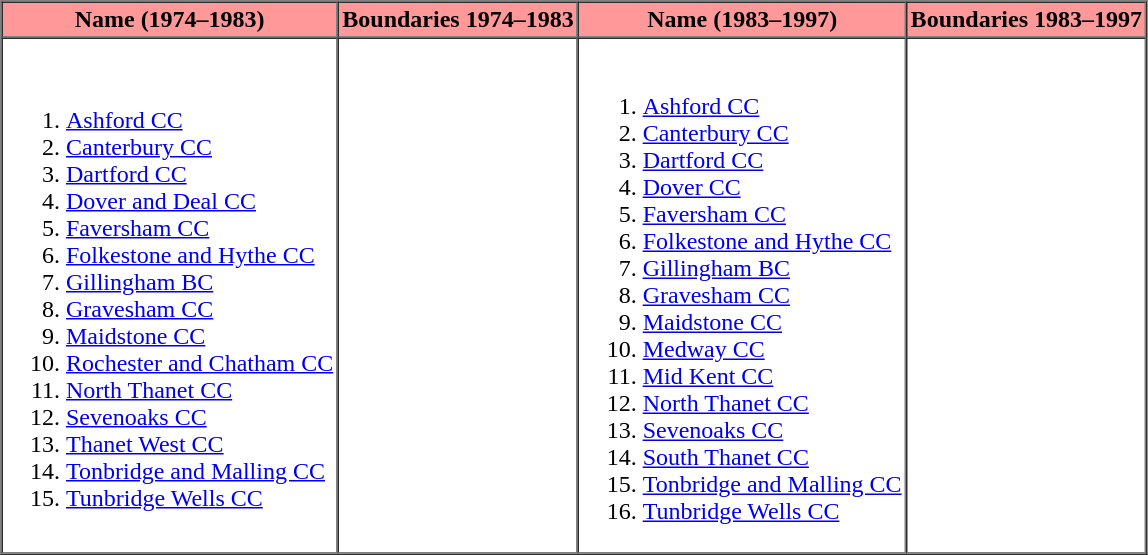<table border=1 cellpadding="2" cellspacing="0">
<tr>
<th bgcolor="#ff9999">Name (1974–1983)</th>
<th bgcolor="#ff9999">Boundaries 1974–1983</th>
<th bgcolor="#ff9999">Name (1983–1997)</th>
<th bgcolor="#ff9999">Boundaries 1983–1997</th>
</tr>
<tr>
<td><br><ol><li><a href='#'>Ashford CC</a></li><li><a href='#'>Canterbury CC</a></li><li><a href='#'>Dartford CC</a></li><li><a href='#'>Dover and Deal CC</a></li><li><a href='#'>Faversham CC</a></li><li><a href='#'>Folkestone and Hythe CC</a></li><li><a href='#'>Gillingham BC</a></li><li><a href='#'>Gravesham CC</a></li><li><a href='#'>Maidstone CC</a></li><li><a href='#'>Rochester and Chatham CC</a></li><li><a href='#'>North Thanet CC</a></li><li><a href='#'>Sevenoaks CC</a></li><li><a href='#'>Thanet West CC</a></li><li><a href='#'>Tonbridge and Malling CC</a></li><li><a href='#'>Tunbridge Wells CC</a></li></ol></td>
<td></td>
<td><br><ol><li><a href='#'>Ashford CC</a></li><li><a href='#'>Canterbury CC</a></li><li><a href='#'>Dartford CC</a></li><li><a href='#'>Dover CC</a></li><li><a href='#'>Faversham CC</a></li><li><a href='#'>Folkestone and Hythe CC</a></li><li><a href='#'>Gillingham BC</a></li><li><a href='#'>Gravesham CC</a></li><li><a href='#'>Maidstone CC</a></li><li><a href='#'>Medway CC</a></li><li><a href='#'>Mid Kent CC</a></li><li><a href='#'>North Thanet CC</a></li><li><a href='#'>Sevenoaks CC</a></li><li><a href='#'>South Thanet CC</a></li><li><a href='#'>Tonbridge and Malling CC</a></li><li><a href='#'>Tunbridge Wells CC</a></li></ol></td>
<td></td>
</tr>
<tr>
</tr>
</table>
